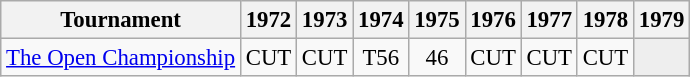<table class="wikitable" style="font-size:95%;text-align:center;">
<tr>
<th>Tournament</th>
<th>1972</th>
<th>1973</th>
<th>1974</th>
<th>1975</th>
<th>1976</th>
<th>1977</th>
<th>1978</th>
<th>1979</th>
</tr>
<tr>
<td align=left><a href='#'>The Open Championship</a></td>
<td>CUT</td>
<td>CUT</td>
<td>T56</td>
<td>46</td>
<td>CUT</td>
<td>CUT</td>
<td>CUT</td>
<td style="background:#eeeeee;"></td>
</tr>
</table>
